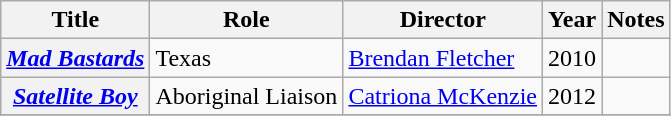<table class="wikitable plainrowheaders sortable">
<tr>
<th scope="col" class="unsortable">Title</th>
<th scope="col">Role</th>
<th scope="col">Director</th>
<th scope="col">Year</th>
<th scope="col" class="unsortable">Notes</th>
</tr>
<tr>
<th scope="row"><em><a href='#'>Mad Bastards</a></em></th>
<td>Texas</td>
<td><a href='#'>Brendan Fletcher</a></td>
<td>2010</td>
<td></td>
</tr>
<tr>
<th scope="row"><em><a href='#'>Satellite Boy</a></em></th>
<td>Aboriginal Liaison</td>
<td><a href='#'>Catriona McKenzie</a></td>
<td>2012</td>
<td></td>
</tr>
<tr>
</tr>
</table>
